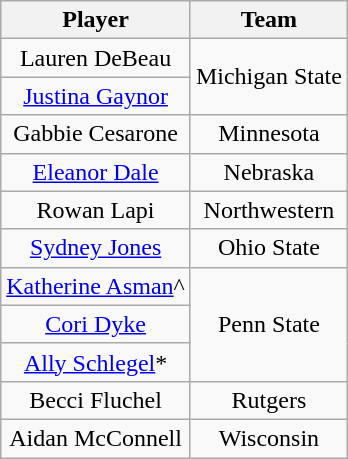<table class="wikitable" style="text-align: center;">
<tr>
<th>Player</th>
<th>Team</th>
</tr>
<tr>
<td>Lauren DeBeau</td>
<td rowspan=2>Michigan State</td>
</tr>
<tr>
<td><a href='#'>Justina Gaynor</a></td>
</tr>
<tr>
<td>Gabbie Cesarone</td>
<td>Minnesota</td>
</tr>
<tr>
<td><a href='#'>Eleanor Dale</a></td>
<td>Nebraska</td>
</tr>
<tr>
<td>Rowan Lapi</td>
<td>Northwestern</td>
</tr>
<tr>
<td><a href='#'>Sydney Jones</a></td>
<td>Ohio State</td>
</tr>
<tr>
<td><a href='#'>Katherine Asman</a>^</td>
<td rowspan=3>Penn State</td>
</tr>
<tr>
<td><a href='#'>Cori Dyke</a></td>
</tr>
<tr>
<td><a href='#'>Ally Schlegel</a>*</td>
</tr>
<tr>
<td>Becci Fluchel</td>
<td>Rutgers</td>
</tr>
<tr>
<td>Aidan McConnell</td>
<td>Wisconsin</td>
</tr>
</table>
